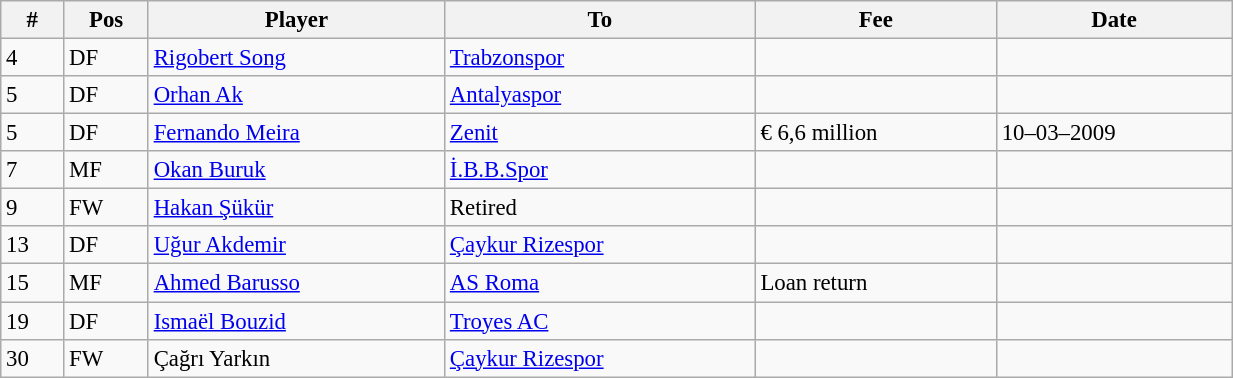<table width=65% class="wikitable" style="text-align:center; font-size:95%; text-align:left">
<tr>
<th>#</th>
<th>Pos</th>
<th>Player</th>
<th>To</th>
<th>Fee</th>
<th>Date</th>
</tr>
<tr --->
<td>4</td>
<td>DF</td>
<td> <a href='#'>Rigobert Song</a></td>
<td><a href='#'>Trabzonspor</a></td>
<td></td>
<td></td>
</tr>
<tr --->
<td>5</td>
<td>DF</td>
<td> <a href='#'>Orhan Ak</a></td>
<td><a href='#'>Antalyaspor</a></td>
<td></td>
<td></td>
</tr>
<tr --->
<td>5</td>
<td>DF</td>
<td> <a href='#'>Fernando Meira</a></td>
<td><a href='#'>Zenit</a></td>
<td>€ 6,6 million</td>
<td>10–03–2009</td>
</tr>
<tr --->
<td>7</td>
<td>MF</td>
<td> <a href='#'>Okan Buruk</a></td>
<td><a href='#'>İ.B.B.Spor</a></td>
<td></td>
<td></td>
</tr>
<tr --->
<td>9</td>
<td>FW</td>
<td> <a href='#'>Hakan Şükür</a></td>
<td>Retired</td>
<td></td>
<td></td>
</tr>
<tr --->
<td>13</td>
<td>DF</td>
<td> <a href='#'>Uğur Akdemir</a></td>
<td><a href='#'>Çaykur Rizespor</a></td>
<td></td>
<td></td>
</tr>
<tr --->
<td>15</td>
<td>MF</td>
<td> <a href='#'>Ahmed Barusso</a></td>
<td><a href='#'>AS Roma</a></td>
<td>Loan return</td>
<td></td>
</tr>
<tr --->
<td>19</td>
<td>DF</td>
<td> <a href='#'>Ismaël Bouzid</a></td>
<td><a href='#'>Troyes AC</a></td>
<td></td>
<td></td>
</tr>
<tr --->
<td>30</td>
<td>FW</td>
<td> Çağrı Yarkın</td>
<td><a href='#'>Çaykur Rizespor</a></td>
<td></td>
<td></td>
</tr>
</table>
